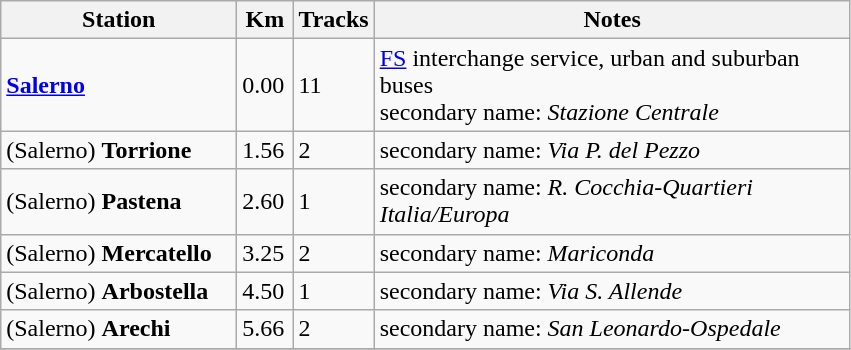<table class="wikitable sortable">
<tr>
<th width="150px">Station</th>
<th width="30px">Km</th>
<th width="30px">Tracks</th>
<th width="310px">Notes</th>
</tr>
<tr>
<td><strong><a href='#'>Salerno</a></strong></td>
<td><div>0.00</div></td>
<td><div>11</div></td>
<td> <a href='#'>FS</a> interchange service, urban and suburban buses<br>secondary name: <em>Stazione Centrale</em></td>
</tr>
<tr>
<td>(Salerno) <strong>Torrione</strong></td>
<td><div>1.56</div></td>
<td><div>2</div></td>
<td>secondary name: <em>Via P. del Pezzo</em></td>
</tr>
<tr>
<td>(Salerno) <strong>Pastena</strong></td>
<td><div>2.60</div></td>
<td><div>1</div></td>
<td>secondary name: <em>R. Cocchia-Quartieri Italia/Europa</em></td>
</tr>
<tr>
<td>(Salerno) <strong>Mercatello</strong></td>
<td><div>3.25</div></td>
<td><div>2</div></td>
<td>secondary name: <em>Mariconda</em></td>
</tr>
<tr>
<td>(Salerno) <strong>Arbostella</strong></td>
<td><div>4.50</div></td>
<td><div>1</div></td>
<td>secondary name: <em>Via S. Allende</em></td>
</tr>
<tr>
<td>(Salerno) <strong>Arechi</strong></td>
<td><div>5.66</div></td>
<td><div>2</div></td>
<td>secondary name: <em>San Leonardo-Ospedale</em></td>
</tr>
<tr>
</tr>
</table>
